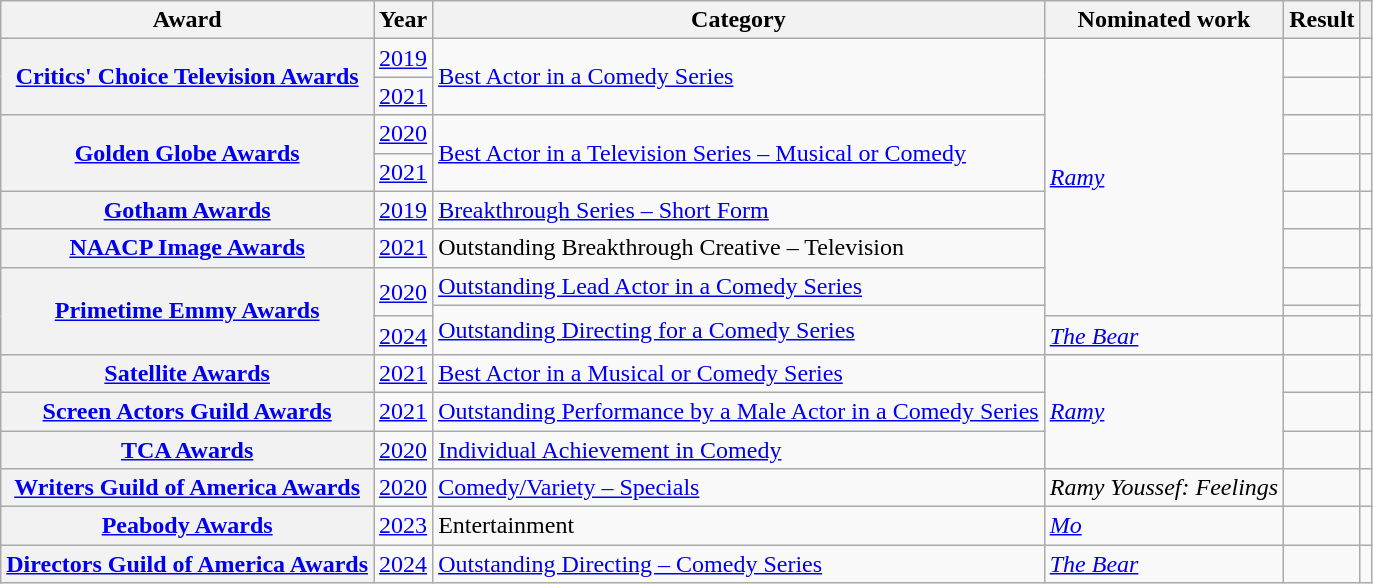<table class="wikitable sortable plainrowheaders">
<tr>
<th scope="col">Award</th>
<th scope="col">Year</th>
<th scope="col">Category</th>
<th scope="col">Nominated work</th>
<th scope="col">Result</th>
<th scope="col" class="unsortable"></th>
</tr>
<tr>
<th rowspan="2" scope="row"><a href='#'>Critics' Choice Television Awards</a></th>
<td><a href='#'>2019</a></td>
<td rowspan="2"><a href='#'>Best Actor in a Comedy Series</a></td>
<td rowspan="8"><em><a href='#'>Ramy</a></em></td>
<td></td>
<td></td>
</tr>
<tr>
<td><a href='#'>2021</a></td>
<td></td>
<td></td>
</tr>
<tr>
<th rowspan="2" scope="row"><a href='#'>Golden Globe Awards</a></th>
<td><a href='#'>2020</a></td>
<td rowspan="2"><a href='#'>Best Actor in a Television Series – Musical or Comedy</a></td>
<td></td>
<td></td>
</tr>
<tr>
<td><a href='#'>2021</a></td>
<td></td>
<td></td>
</tr>
<tr>
<th scope="row"><a href='#'>Gotham Awards</a></th>
<td><a href='#'>2019</a></td>
<td><a href='#'>Breakthrough Series – Short Form</a></td>
<td></td>
<td></td>
</tr>
<tr>
<th scope="row"><a href='#'>NAACP Image Awards</a></th>
<td><a href='#'>2021</a></td>
<td>Outstanding Breakthrough Creative – Television</td>
<td></td>
<td></td>
</tr>
<tr>
<th rowspan="3" scope="row"><a href='#'>Primetime Emmy Awards</a></th>
<td rowspan="2"><a href='#'>2020</a></td>
<td><a href='#'>Outstanding Lead Actor in a Comedy Series</a></td>
<td></td>
<td rowspan="2"></td>
</tr>
<tr>
<td rowspan="2"><a href='#'>Outstanding Directing for a Comedy Series</a></td>
<td></td>
</tr>
<tr>
<td><a href='#'>2024</a></td>
<td><em><a href='#'>The Bear</a></em> </td>
<td></td>
<td></td>
</tr>
<tr>
<th scope="row"><a href='#'>Satellite Awards</a></th>
<td><a href='#'>2021</a></td>
<td><a href='#'>Best Actor in a Musical or Comedy Series</a></td>
<td rowspan="3"><em><a href='#'>Ramy</a></em></td>
<td></td>
<td></td>
</tr>
<tr>
<th scope="row"><a href='#'>Screen Actors Guild Awards</a></th>
<td><a href='#'>2021</a></td>
<td><a href='#'>Outstanding Performance by a Male Actor in a Comedy Series</a></td>
<td></td>
<td></td>
</tr>
<tr>
<th scope="row"><a href='#'>TCA Awards</a></th>
<td><a href='#'>2020</a></td>
<td><a href='#'>Individual Achievement in Comedy</a></td>
<td></td>
<td></td>
</tr>
<tr>
<th scope="row"><a href='#'>Writers Guild of America Awards</a></th>
<td><a href='#'>2020</a></td>
<td><a href='#'>Comedy/Variety – Specials</a></td>
<td><em>Ramy Youssef: Feelings</em></td>
<td></td>
<td></td>
</tr>
<tr>
<th scope="row"><a href='#'>Peabody Awards</a></th>
<td><a href='#'>2023</a></td>
<td>Entertainment</td>
<td><em><a href='#'>Mo</a></em></td>
<td></td>
<td></td>
</tr>
<tr>
<th scope="row"><a href='#'>Directors Guild of America Awards</a></th>
<td><a href='#'>2024</a></td>
<td><a href='#'>Outstanding Directing – Comedy Series</a></td>
<td><em><a href='#'>The Bear</a></em> </td>
<td></td>
<td></td>
</tr>
</table>
